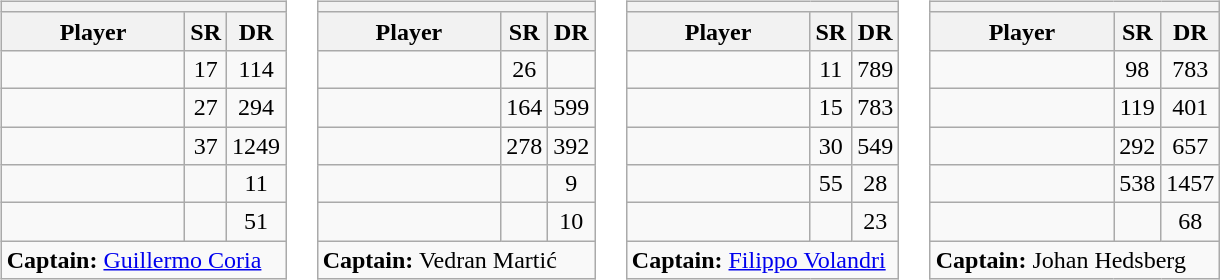<table>
<tr valign=top>
<td><br><table class="wikitable sortable nowrap">
<tr>
<th colspan=3></th>
</tr>
<tr>
<th width=115>Player</th>
<th width=20>SR</th>
<th width=20>DR</th>
</tr>
<tr>
<td></td>
<td align=center>17</td>
<td align=center>114</td>
</tr>
<tr>
<td></td>
<td align=center>27</td>
<td align=center>294</td>
</tr>
<tr>
<td></td>
<td align=center>37</td>
<td align=center>1249</td>
</tr>
<tr>
<td></td>
<td align=center></td>
<td align=center>11</td>
</tr>
<tr>
<td></td>
<td align=center></td>
<td align=center>51</td>
</tr>
<tr class="sortbottom">
<td colspan=3><strong>Captain:</strong> <a href='#'>Guillermo Coria</a></td>
</tr>
</table>
</td>
<td><br><table class="wikitable sortable nowrap">
<tr>
<th colspan=3></th>
</tr>
<tr>
<th width=115>Player</th>
<th width=20>SR</th>
<th width=20>DR</th>
</tr>
<tr>
<td></td>
<td align=center>26</td>
<td align=center></td>
</tr>
<tr>
<td></td>
<td align=center>164</td>
<td align=center>599</td>
</tr>
<tr>
<td></td>
<td align=center>278</td>
<td align=center>392</td>
</tr>
<tr>
<td></td>
<td align=center></td>
<td align=center>9</td>
</tr>
<tr>
<td></td>
<td align=center></td>
<td align=center>10</td>
</tr>
<tr class="sortbottom">
<td colspan=3><strong>Captain:</strong> Vedran Martić</td>
</tr>
</table>
</td>
<td><br><table class="wikitable sortable nowrap">
<tr>
<th colspan=3></th>
</tr>
<tr>
<th width=115>Player</th>
<th width=20>SR</th>
<th width=20>DR</th>
</tr>
<tr>
<td></td>
<td align=center>11</td>
<td align=center>789</td>
</tr>
<tr>
<td></td>
<td align=center>15</td>
<td align=center>783</td>
</tr>
<tr>
<td></td>
<td align=center>30</td>
<td align=center>549</td>
</tr>
<tr>
<td></td>
<td align=center>55</td>
<td align=center>28</td>
</tr>
<tr>
<td></td>
<td align=center></td>
<td align=center>23</td>
</tr>
<tr class="sortbottom">
<td colspan=3><strong>Captain:</strong> <a href='#'>Filippo Volandri</a></td>
</tr>
</table>
</td>
<td><br><table class="wikitable sortable nowrap">
<tr>
<th colspan=3></th>
</tr>
<tr>
<th width=115>Player</th>
<th width=20>SR</th>
<th width=20>DR</th>
</tr>
<tr>
<td></td>
<td align=center>98</td>
<td align=center>783</td>
</tr>
<tr>
<td></td>
<td align=center>119</td>
<td align=center>401</td>
</tr>
<tr>
<td></td>
<td align=center>292</td>
<td align=center>657</td>
</tr>
<tr>
<td></td>
<td align=center>538</td>
<td align=center>1457</td>
</tr>
<tr>
<td></td>
<td align=center></td>
<td align=center>68</td>
</tr>
<tr class="sortbottom">
<td colspan=3><strong>Captain:</strong> Johan Hedsberg</td>
</tr>
</table>
</td>
</tr>
</table>
